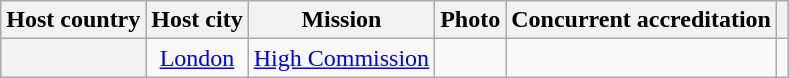<table class="wikitable plainrowheaders" style="text-align:center;">
<tr>
<th scope="col">Host country</th>
<th scope="col">Host city</th>
<th scope="col">Mission</th>
<th scope="col">Photo</th>
<th scope="col">Concurrent accreditation</th>
<th scope="col"></th>
</tr>
<tr>
<th scope="row"></th>
<td><a href='#'>London</a></td>
<td><a href='#'>High Commission</a></td>
<td></td>
<td></td>
<td></td>
</tr>
</table>
